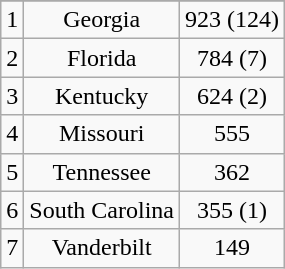<table class="wikitable" style="display: inline-table;">
<tr align="center">
</tr>
<tr align="center">
<td>1</td>
<td>Georgia</td>
<td>923 (124)</td>
</tr>
<tr align="center">
<td>2</td>
<td>Florida</td>
<td>784 (7)</td>
</tr>
<tr align="center">
<td>3</td>
<td>Kentucky</td>
<td>624 (2)</td>
</tr>
<tr align="center">
<td>4</td>
<td>Missouri</td>
<td>555</td>
</tr>
<tr align="center">
<td>5</td>
<td>Tennessee</td>
<td>362</td>
</tr>
<tr align="center">
<td>6</td>
<td>South Carolina</td>
<td>355 (1)</td>
</tr>
<tr align="center">
<td>7</td>
<td>Vanderbilt</td>
<td>149</td>
</tr>
</table>
